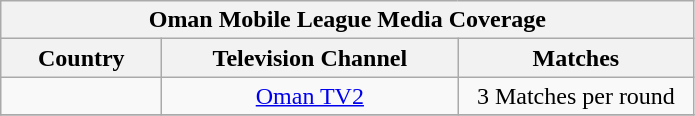<table class="wikitable" style="text-align:center">
<tr>
<th colspan=3>Oman Mobile League Media Coverage</th>
</tr>
<tr>
<th style="width:100px;">Country</th>
<th style="width:190px;">Television Channel</th>
<th style="width:150px;">Matches</th>
</tr>
<tr>
<td></td>
<td><a href='#'>Oman TV2</a></td>
<td>3 Matches per round</td>
</tr>
<tr>
</tr>
</table>
